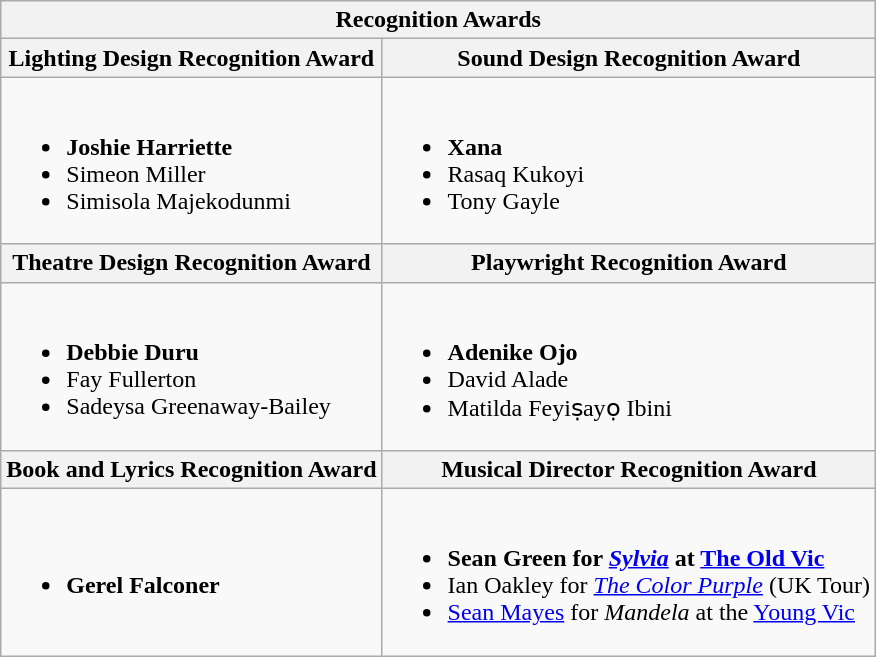<table class="wikitable">
<tr>
<th colspan="2">Recognition Awards</th>
</tr>
<tr>
<th>Lighting Design Recognition Award</th>
<th>Sound Design Recognition Award</th>
</tr>
<tr>
<td><br><ul><li><strong>Joshie Harriette</strong></li><li>Simeon Miller</li><li>Simisola Majekodunmi</li></ul></td>
<td><br><ul><li><strong>Xana</strong></li><li>Rasaq Kukoyi</li><li>Tony Gayle</li></ul></td>
</tr>
<tr>
<th>Theatre Design Recognition Award</th>
<th>Playwright Recognition Award</th>
</tr>
<tr>
<td><br><ul><li><strong>Debbie Duru</strong></li><li>Fay Fullerton</li><li>Sadeysa Greenaway-Bailey</li></ul></td>
<td><br><ul><li><strong>Adenike Ojo</strong></li><li>David Alade</li><li>Matilda Feyiṣayọ Ibini</li></ul></td>
</tr>
<tr>
<th>Book and Lyrics Recognition Award</th>
<th>Musical Director Recognition Award</th>
</tr>
<tr>
<td><br><ul><li><strong>Gerel Falconer</strong></li></ul></td>
<td><br><ul><li><strong>Sean Green for <em><a href='#'>Sylvia</a></em> at <a href='#'>The Old Vic</a></strong></li><li>Ian Oakley for <em><a href='#'>The Color Purple</a></em> (UK Tour)</li><li><a href='#'>Sean Mayes</a> for <em>Mandela</em> at the <a href='#'>Young Vic</a></li></ul></td>
</tr>
</table>
